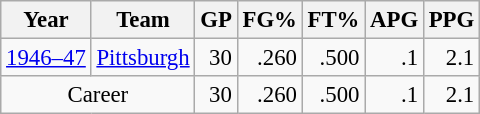<table class="wikitable sortable" style="font-size:95%; text-align:right;">
<tr>
<th>Year</th>
<th>Team</th>
<th>GP</th>
<th>FG%</th>
<th>FT%</th>
<th>APG</th>
<th>PPG</th>
</tr>
<tr>
<td style="text-align:left;"><a href='#'>1946–47</a></td>
<td style="text-align:left;"><a href='#'>Pittsburgh</a></td>
<td>30</td>
<td>.260</td>
<td>.500</td>
<td>.1</td>
<td>2.1</td>
</tr>
<tr>
<td style="text-align:center;" colspan="2">Career</td>
<td>30</td>
<td>.260</td>
<td>.500</td>
<td>.1</td>
<td>2.1</td>
</tr>
</table>
